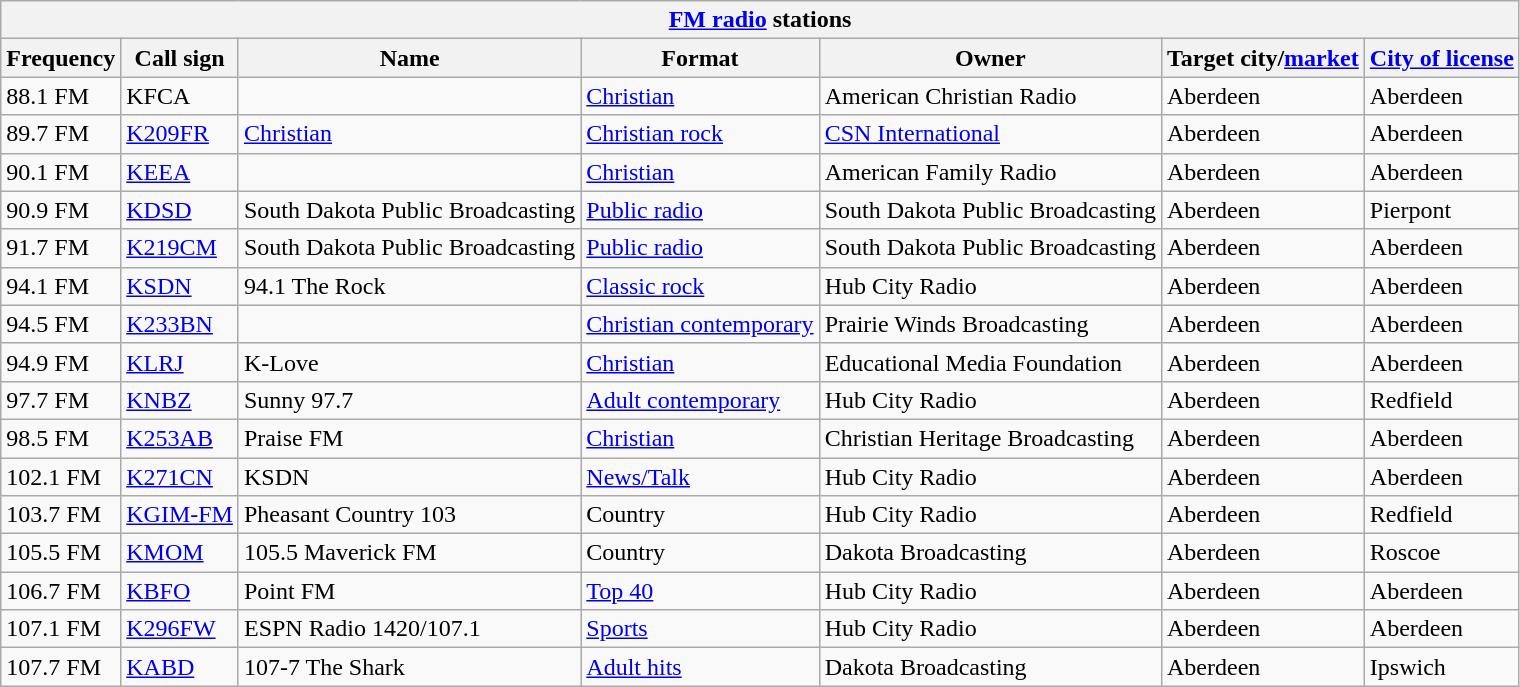<table class="wikitable">
<tr>
<th style="text-align:center;" colspan="7"><a href='#'>FM radio</a> stations</th>
</tr>
<tr>
<th>Frequency</th>
<th>Call sign</th>
<th>Name</th>
<th>Format</th>
<th>Owner</th>
<th>Target city/<a href='#'>market</a></th>
<th><a href='#'>City of license</a></th>
</tr>
<tr>
<td>88.1 FM</td>
<td>KFCA</td>
<td></td>
<td><a href='#'>Christian</a></td>
<td>American Christian Radio</td>
<td>Aberdeen</td>
<td>Aberdeen</td>
</tr>
<tr>
<td>89.7 FM</td>
<td><a href='#'>K209FR</a></td>
<td><a href='#'>Christian</a></td>
<td><a href='#'>Christian rock</a></td>
<td><a href='#'>CSN International</a></td>
<td>Aberdeen</td>
<td>Aberdeen</td>
</tr>
<tr>
<td>90.1 FM</td>
<td><a href='#'>KEEA</a></td>
<td></td>
<td><a href='#'>Christian</a></td>
<td>American Family Radio</td>
<td>Aberdeen</td>
<td>Aberdeen</td>
</tr>
<tr>
<td>90.9 FM</td>
<td><a href='#'>KDSD</a></td>
<td>South Dakota Public Broadcasting</td>
<td><a href='#'>Public radio</a></td>
<td>South Dakota Public Broadcasting</td>
<td>Aberdeen</td>
<td>Pierpont</td>
</tr>
<tr>
<td>91.7 FM</td>
<td><a href='#'>K219CM</a></td>
<td>South Dakota Public Broadcasting</td>
<td><a href='#'>Public radio</a></td>
<td>South Dakota Public Broadcasting</td>
<td>Aberdeen</td>
<td>Aberdeen</td>
</tr>
<tr>
<td>94.1 FM</td>
<td><a href='#'>KSDN</a></td>
<td>94.1 The Rock</td>
<td><a href='#'>Classic rock</a></td>
<td>Hub City Radio</td>
<td>Aberdeen</td>
<td>Aberdeen</td>
</tr>
<tr>
<td>94.5 FM</td>
<td><a href='#'>K233BN</a></td>
<td></td>
<td><a href='#'>Christian contemporary</a></td>
<td>Prairie Winds Broadcasting</td>
<td>Aberdeen</td>
<td>Aberdeen</td>
</tr>
<tr>
<td>94.9 FM</td>
<td><a href='#'>KLRJ</a></td>
<td>K-Love</td>
<td><a href='#'>Christian</a></td>
<td>Educational Media Foundation</td>
<td>Aberdeen</td>
<td>Aberdeen</td>
</tr>
<tr>
<td>97.7 FM</td>
<td><a href='#'>KNBZ</a></td>
<td>Sunny 97.7</td>
<td><a href='#'>Adult contemporary</a></td>
<td>Hub City Radio</td>
<td>Aberdeen</td>
<td>Redfield</td>
</tr>
<tr>
<td>98.5 FM</td>
<td><a href='#'>K253AB</a></td>
<td>Praise FM</td>
<td><a href='#'>Christian</a></td>
<td>Christian Heritage Broadcasting</td>
<td>Aberdeen</td>
<td>Aberdeen</td>
</tr>
<tr>
<td>102.1 FM</td>
<td><a href='#'>K271CN</a></td>
<td>KSDN</td>
<td><a href='#'>News/Talk</a></td>
<td>Hub City Radio</td>
<td>Aberdeen</td>
<td>Aberdeen</td>
</tr>
<tr>
<td>103.7 FM</td>
<td><a href='#'>KGIM-FM</a></td>
<td>Pheasant Country 103</td>
<td>Country</td>
<td>Hub City Radio</td>
<td>Aberdeen</td>
<td>Redfield</td>
</tr>
<tr>
<td>105.5 FM</td>
<td><a href='#'>KMOM</a></td>
<td>105.5 Maverick FM</td>
<td>Country</td>
<td>Dakota Broadcasting</td>
<td>Aberdeen</td>
<td>Roscoe</td>
</tr>
<tr>
<td>106.7 FM</td>
<td><a href='#'>KBFO</a></td>
<td>Point FM</td>
<td><a href='#'>Top 40</a></td>
<td>Hub City Radio</td>
<td>Aberdeen</td>
<td>Aberdeen</td>
</tr>
<tr>
<td>107.1 FM</td>
<td><a href='#'>K296FW</a></td>
<td>ESPN Radio 1420/107.1</td>
<td><a href='#'>Sports</a></td>
<td>Hub City Radio</td>
<td>Aberdeen</td>
<td>Aberdeen</td>
</tr>
<tr>
<td>107.7 FM</td>
<td><a href='#'>KABD</a></td>
<td>107-7 The Shark</td>
<td><a href='#'>Adult hits</a></td>
<td>Dakota Broadcasting</td>
<td>Aberdeen</td>
<td>Ipswich</td>
</tr>
</table>
